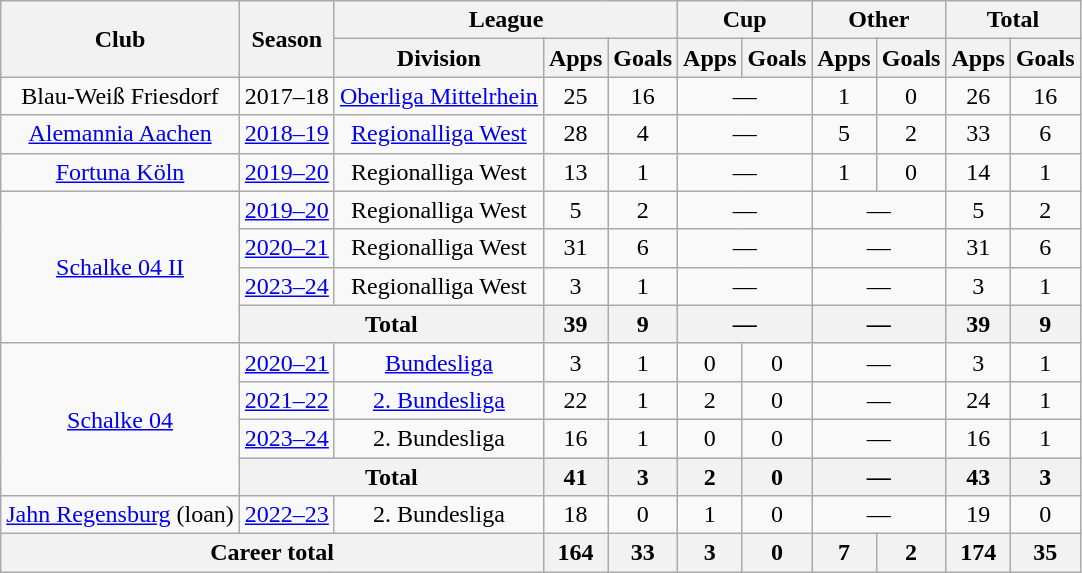<table class="wikitable" style="text-align:center">
<tr>
<th rowspan="2">Club</th>
<th rowspan="2">Season</th>
<th colspan="3">League</th>
<th colspan="2">Cup</th>
<th colspan="2">Other</th>
<th colspan="2">Total</th>
</tr>
<tr>
<th>Division</th>
<th>Apps</th>
<th>Goals</th>
<th>Apps</th>
<th>Goals</th>
<th>Apps</th>
<th>Goals</th>
<th>Apps</th>
<th>Goals</th>
</tr>
<tr>
<td>Blau-Weiß Friesdorf</td>
<td>2017–18</td>
<td><a href='#'>Oberliga Mittelrhein</a></td>
<td>25</td>
<td>16</td>
<td colspan="2">—</td>
<td>1</td>
<td>0</td>
<td>26</td>
<td>16</td>
</tr>
<tr>
<td><a href='#'>Alemannia Aachen</a></td>
<td><a href='#'>2018–19</a></td>
<td><a href='#'>Regionalliga West</a></td>
<td>28</td>
<td>4</td>
<td colspan="2">—</td>
<td>5</td>
<td>2</td>
<td>33</td>
<td>6</td>
</tr>
<tr>
<td><a href='#'>Fortuna Köln</a></td>
<td><a href='#'>2019–20</a></td>
<td>Regionalliga West</td>
<td>13</td>
<td>1</td>
<td colspan="2">—</td>
<td>1</td>
<td>0</td>
<td>14</td>
<td>1</td>
</tr>
<tr>
<td rowspan="4"><a href='#'>Schalke 04 II</a></td>
<td><a href='#'>2019–20</a></td>
<td>Regionalliga West</td>
<td>5</td>
<td>2</td>
<td colspan="2">—</td>
<td colspan="2">—</td>
<td>5</td>
<td>2</td>
</tr>
<tr>
<td><a href='#'>2020–21</a></td>
<td>Regionalliga West</td>
<td>31</td>
<td>6</td>
<td colspan="2">—</td>
<td colspan="2">—</td>
<td>31</td>
<td>6</td>
</tr>
<tr>
<td><a href='#'>2023–24</a></td>
<td>Regionalliga West</td>
<td>3</td>
<td>1</td>
<td colspan="2">—</td>
<td colspan="2">—</td>
<td>3</td>
<td>1</td>
</tr>
<tr>
<th colspan="2">Total</th>
<th>39</th>
<th>9</th>
<th colspan="2">—</th>
<th colspan="2">—</th>
<th>39</th>
<th>9</th>
</tr>
<tr>
<td rowspan="4"><a href='#'>Schalke 04</a></td>
<td><a href='#'>2020–21</a></td>
<td><a href='#'>Bundesliga</a></td>
<td>3</td>
<td>1</td>
<td>0</td>
<td>0</td>
<td colspan="2">—</td>
<td>3</td>
<td>1</td>
</tr>
<tr>
<td><a href='#'>2021–22</a></td>
<td><a href='#'>2. Bundesliga</a></td>
<td>22</td>
<td>1</td>
<td>2</td>
<td>0</td>
<td colspan="2">—</td>
<td>24</td>
<td>1</td>
</tr>
<tr>
<td><a href='#'>2023–24</a></td>
<td>2. Bundesliga</td>
<td>16</td>
<td>1</td>
<td>0</td>
<td>0</td>
<td colspan="2">—</td>
<td>16</td>
<td>1</td>
</tr>
<tr>
<th colspan="2">Total</th>
<th>41</th>
<th>3</th>
<th>2</th>
<th>0</th>
<th colspan="2">—</th>
<th>43</th>
<th>3</th>
</tr>
<tr>
<td><a href='#'>Jahn Regensburg</a> (loan)</td>
<td><a href='#'>2022–23</a></td>
<td>2. Bundesliga</td>
<td>18</td>
<td>0</td>
<td>1</td>
<td>0</td>
<td colspan="2">—</td>
<td>19</td>
<td>0</td>
</tr>
<tr>
<th colspan="3">Career total</th>
<th>164</th>
<th>33</th>
<th>3</th>
<th>0</th>
<th>7</th>
<th>2</th>
<th>174</th>
<th>35</th>
</tr>
</table>
